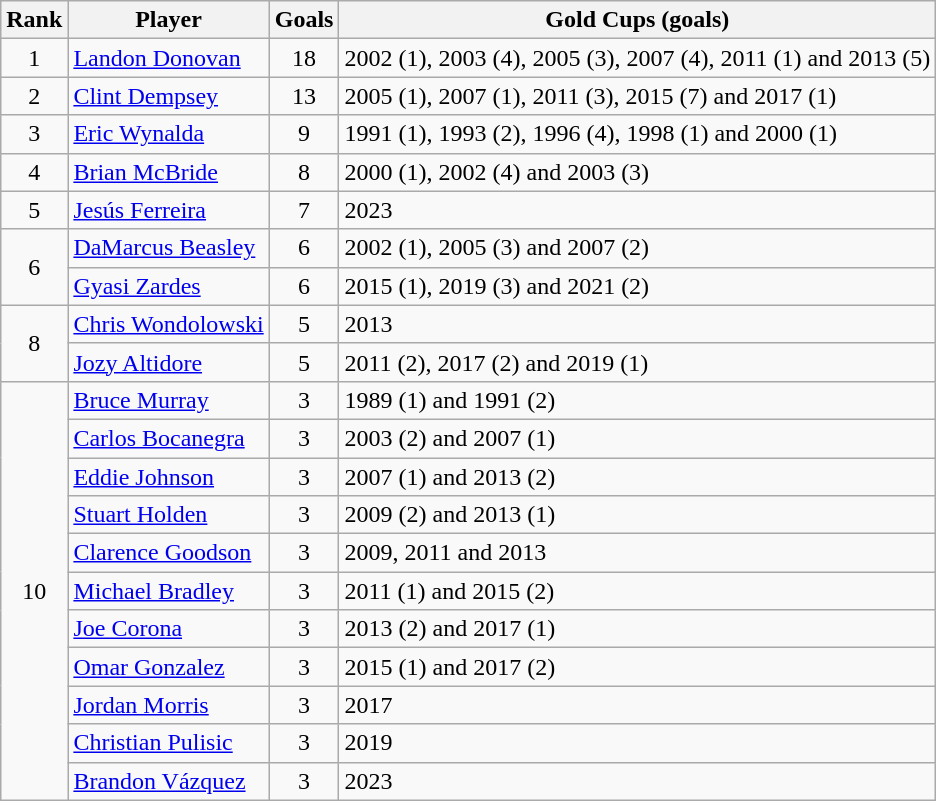<table class="wikitable" style="text-align: left;">
<tr>
<th>Rank</th>
<th>Player</th>
<th>Goals</th>
<th>Gold Cups (goals)</th>
</tr>
<tr>
<td align=center>1</td>
<td><a href='#'>Landon Donovan</a></td>
<td align=center>18</td>
<td>2002 (1), 2003 (4), 2005 (3), 2007 (4), 2011 (1) and 2013 (5)</td>
</tr>
<tr>
<td align=center>2</td>
<td><a href='#'>Clint Dempsey</a></td>
<td align=center>13</td>
<td>2005 (1), 2007 (1), 2011 (3), 2015 (7) and 2017 (1)</td>
</tr>
<tr>
<td align=center>3</td>
<td><a href='#'>Eric Wynalda</a></td>
<td align=center>9</td>
<td>1991 (1), 1993 (2), 1996 (4), 1998 (1) and 2000 (1)</td>
</tr>
<tr>
<td align=center>4</td>
<td><a href='#'>Brian McBride</a></td>
<td align=center>8</td>
<td>2000 (1), 2002 (4) and 2003 (3)</td>
</tr>
<tr>
<td align=center>5</td>
<td><a href='#'>Jesús Ferreira</a></td>
<td align=center>7</td>
<td>2023</td>
</tr>
<tr>
<td align=center rowspan=2>6</td>
<td><a href='#'>DaMarcus Beasley</a></td>
<td align=center>6</td>
<td>2002 (1), 2005 (3) and 2007 (2)</td>
</tr>
<tr>
<td><a href='#'>Gyasi Zardes</a></td>
<td align=center>6</td>
<td>2015 (1), 2019 (3) and 2021 (2)</td>
</tr>
<tr>
<td align=center rowspan=2>8</td>
<td><a href='#'>Chris Wondolowski</a></td>
<td align=center>5</td>
<td>2013</td>
</tr>
<tr>
<td><a href='#'>Jozy Altidore</a></td>
<td align=center>5</td>
<td>2011 (2), 2017 (2) and 2019 (1)</td>
</tr>
<tr>
<td rowspan=11 align=center>10</td>
<td><a href='#'>Bruce Murray</a></td>
<td align=center>3</td>
<td>1989 (1) and 1991 (2)</td>
</tr>
<tr>
<td><a href='#'>Carlos Bocanegra</a></td>
<td align=center>3</td>
<td>2003 (2) and 2007 (1)</td>
</tr>
<tr>
<td><a href='#'>Eddie Johnson</a></td>
<td align=center>3</td>
<td>2007 (1) and 2013 (2)</td>
</tr>
<tr>
<td><a href='#'>Stuart Holden</a></td>
<td align=center>3</td>
<td>2009 (2) and 2013 (1)</td>
</tr>
<tr>
<td><a href='#'>Clarence Goodson</a></td>
<td align=center>3</td>
<td>2009, 2011 and 2013</td>
</tr>
<tr>
<td><a href='#'>Michael Bradley</a></td>
<td align=center>3</td>
<td>2011 (1) and 2015 (2)</td>
</tr>
<tr>
<td><a href='#'>Joe Corona</a></td>
<td align=center>3</td>
<td>2013 (2) and 2017 (1)</td>
</tr>
<tr>
<td><a href='#'>Omar Gonzalez</a></td>
<td align=center>3</td>
<td>2015 (1) and 2017 (2)</td>
</tr>
<tr>
<td><a href='#'>Jordan Morris</a></td>
<td align=center>3</td>
<td>2017</td>
</tr>
<tr>
<td><a href='#'>Christian Pulisic</a></td>
<td align=center>3</td>
<td>2019</td>
</tr>
<tr>
<td><a href='#'>Brandon Vázquez</a></td>
<td align=center>3</td>
<td>2023</td>
</tr>
</table>
